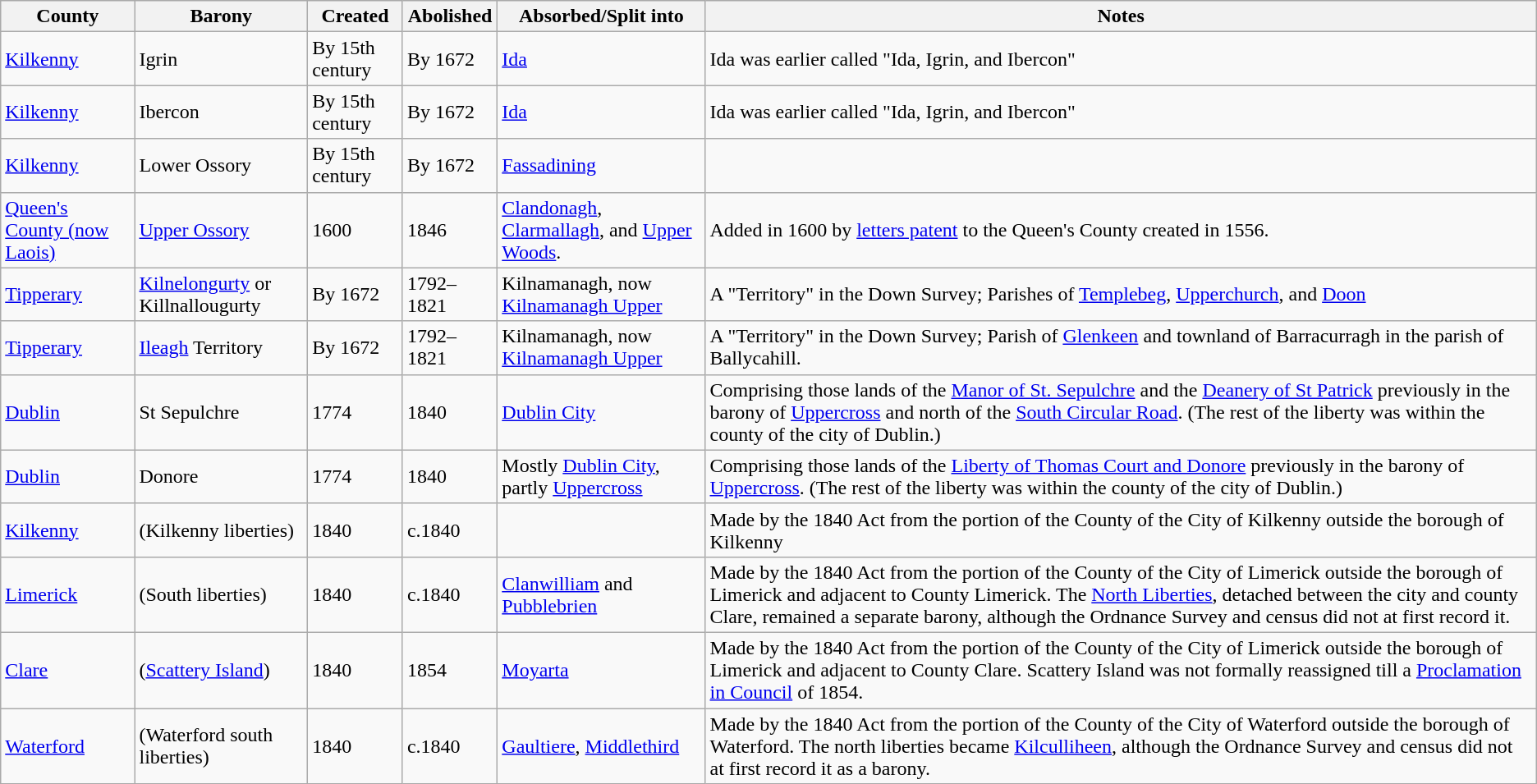<table class="wikitable sortable">
<tr>
<th>County</th>
<th>Barony</th>
<th>Created</th>
<th>Abolished</th>
<th>Absorbed/Split into</th>
<th>Notes</th>
</tr>
<tr>
<td><a href='#'>Kilkenny</a></td>
<td>Igrin</td>
<td> By 15th century</td>
<td> By 1672</td>
<td><a href='#'>Ida</a></td>
<td>Ida was earlier called "Ida, Igrin, and Ibercon"</td>
</tr>
<tr>
<td><a href='#'>Kilkenny</a></td>
<td>Ibercon</td>
<td> By 15th century</td>
<td> By 1672</td>
<td><a href='#'>Ida</a></td>
<td>Ida was earlier called "Ida, Igrin, and Ibercon"</td>
</tr>
<tr>
<td><a href='#'>Kilkenny</a></td>
<td>Lower Ossory</td>
<td> By 15th century</td>
<td> By 1672</td>
<td><a href='#'>Fassadining</a></td>
<td></td>
</tr>
<tr>
<td><a href='#'>Queen's County (now Laois)</a></td>
<td><a href='#'>Upper Ossory</a></td>
<td> 1600</td>
<td> 1846</td>
<td><a href='#'>Clandonagh</a>, <a href='#'>Clarmallagh</a>, and <a href='#'>Upper Woods</a>.</td>
<td>Added in 1600 by <a href='#'>letters patent</a> to the Queen's County created in 1556.</td>
</tr>
<tr>
<td><a href='#'>Tipperary</a></td>
<td><a href='#'>Kilnelongurty</a> or Killnallougurty</td>
<td> By 1672</td>
<td> 1792–1821</td>
<td>Kilnamanagh, now <a href='#'>Kilnamanagh Upper</a></td>
<td>A "Territory" in the Down Survey; Parishes of <a href='#'>Templebeg</a>, <a href='#'>Upperchurch</a>, and <a href='#'>Doon</a></td>
</tr>
<tr>
<td><a href='#'>Tipperary</a></td>
<td><a href='#'>Ileagh</a> Territory</td>
<td> By 1672</td>
<td> 1792–1821</td>
<td>Kilnamanagh, now <a href='#'>Kilnamanagh Upper</a></td>
<td>A "Territory" in the Down Survey; Parish of <a href='#'>Glenkeen</a> and townland of Barracurragh in the parish of Ballycahill.</td>
</tr>
<tr>
<td><a href='#'>Dublin</a></td>
<td>St Sepulchre</td>
<td> 1774</td>
<td> 1840</td>
<td><a href='#'>Dublin City</a></td>
<td>Comprising those lands of the <a href='#'>Manor of St. Sepulchre</a> and the <a href='#'>Deanery of St Patrick</a> previously in the barony of <a href='#'>Uppercross</a> and north of the <a href='#'>South Circular Road</a>. (The rest of the liberty was within the county of the city of Dublin.)</td>
</tr>
<tr>
<td><a href='#'>Dublin</a></td>
<td>Donore</td>
<td> 1774</td>
<td> 1840</td>
<td>Mostly <a href='#'>Dublin City</a>, partly <a href='#'>Uppercross</a></td>
<td>Comprising those lands of the <a href='#'>Liberty of Thomas Court and Donore</a> previously in the barony of <a href='#'>Uppercross</a>. (The rest of the liberty was within the county of the city of Dublin.)</td>
</tr>
<tr>
<td><a href='#'>Kilkenny</a></td>
<td>(Kilkenny liberties)</td>
<td> 1840</td>
<td> c.1840</td>
<td></td>
<td>Made by the 1840 Act from the portion of the County of the City of Kilkenny outside the borough of Kilkenny</td>
</tr>
<tr>
<td><a href='#'>Limerick</a></td>
<td>(South liberties)</td>
<td> 1840</td>
<td> c.1840</td>
<td><a href='#'>Clanwilliam</a> and <a href='#'>Pubblebrien</a></td>
<td>Made by the 1840 Act from the portion of the County of the City of Limerick outside the borough of Limerick and adjacent to County Limerick. The <a href='#'>North Liberties</a>, detached between the city and county Clare, remained a separate barony, although the Ordnance Survey and census did not at first record it.</td>
</tr>
<tr>
<td><a href='#'>Clare</a></td>
<td>(<a href='#'>Scattery Island</a>)</td>
<td> 1840</td>
<td> 1854</td>
<td><a href='#'>Moyarta</a></td>
<td>Made by the 1840 Act from the portion of the County of the City of Limerick outside the borough of Limerick and adjacent to County Clare. Scattery Island was not formally reassigned till a <a href='#'>Proclamation</a> <a href='#'>in Council</a> of 1854.</td>
</tr>
<tr>
<td><a href='#'>Waterford</a></td>
<td>(Waterford south liberties)</td>
<td> 1840</td>
<td> c.1840</td>
<td><a href='#'>Gaultiere</a>, <a href='#'>Middlethird</a></td>
<td>Made by the 1840 Act from the portion of the County of the City of Waterford outside the borough of Waterford. The north liberties became <a href='#'>Kilculliheen</a>, although the Ordnance Survey and census did not at first record it as a barony.</td>
</tr>
</table>
